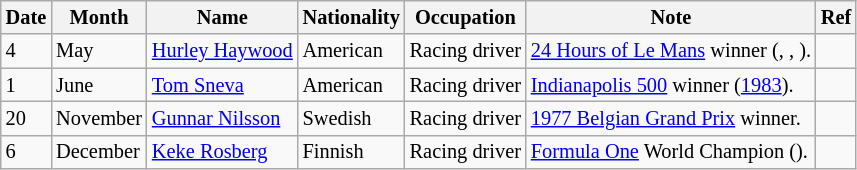<table class="wikitable" style="font-size:85%;">
<tr>
<th>Date</th>
<th>Month</th>
<th>Name</th>
<th>Nationality</th>
<th>Occupation</th>
<th>Note</th>
<th>Ref</th>
</tr>
<tr>
<td>4</td>
<td>May</td>
<td><a href='#'>Hurley Haywood</a></td>
<td>American</td>
<td>Racing driver</td>
<td><a href='#'>24 Hours of Le Mans</a> winner (, , ).</td>
<td></td>
</tr>
<tr>
<td>1</td>
<td>June</td>
<td><a href='#'>Tom Sneva</a></td>
<td>American</td>
<td>Racing driver</td>
<td><a href='#'>Indianapolis 500</a> winner (<a href='#'>1983</a>).</td>
<td></td>
</tr>
<tr>
<td>20</td>
<td>November</td>
<td><a href='#'>Gunnar Nilsson</a></td>
<td>Swedish</td>
<td>Racing driver</td>
<td><a href='#'>1977 Belgian Grand Prix</a> winner.</td>
<td></td>
</tr>
<tr>
<td>6</td>
<td>December</td>
<td><a href='#'>Keke Rosberg</a></td>
<td>Finnish</td>
<td>Racing driver</td>
<td><a href='#'>Formula One</a> World Champion ().</td>
<td></td>
</tr>
</table>
